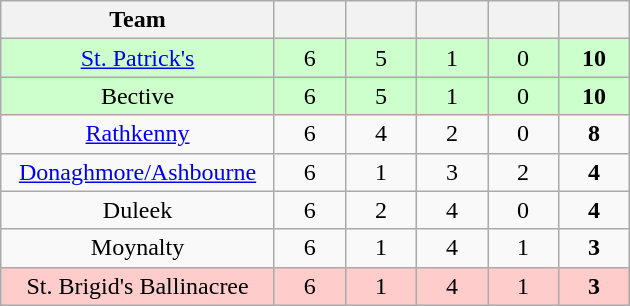<table class="wikitable" style="text-align:center">
<tr>
<th width="175">Team</th>
<th width="40"></th>
<th width="40"></th>
<th width="40"></th>
<th width="40"></th>
<th width="40"></th>
</tr>
<tr style="background:#cfc;">
<td><a href='#'>St. Patrick's</a></td>
<td>6</td>
<td>5</td>
<td>1</td>
<td>0</td>
<td><strong>10</strong></td>
</tr>
<tr style="background:#cfc;">
<td>Bective</td>
<td>6</td>
<td>5</td>
<td>1</td>
<td>0</td>
<td><strong>10</strong></td>
</tr>
<tr>
<td><a href='#'>Rathkenny</a></td>
<td>6</td>
<td>4</td>
<td>2</td>
<td>0</td>
<td><strong>8</strong></td>
</tr>
<tr>
<td><a href='#'>Donaghmore/Ashbourne</a></td>
<td>6</td>
<td>1</td>
<td>3</td>
<td>2</td>
<td><strong>4</strong></td>
</tr>
<tr>
<td>Duleek</td>
<td>6</td>
<td>2</td>
<td>4</td>
<td>0</td>
<td><strong>4</strong></td>
</tr>
<tr>
<td>Moynalty</td>
<td>6</td>
<td>1</td>
<td>4</td>
<td>1</td>
<td><strong>3</strong></td>
</tr>
<tr style="background:#fcc;">
<td>St. Brigid's Ballinacree</td>
<td>6</td>
<td>1</td>
<td>4</td>
<td>1</td>
<td><strong>3</strong></td>
</tr>
</table>
